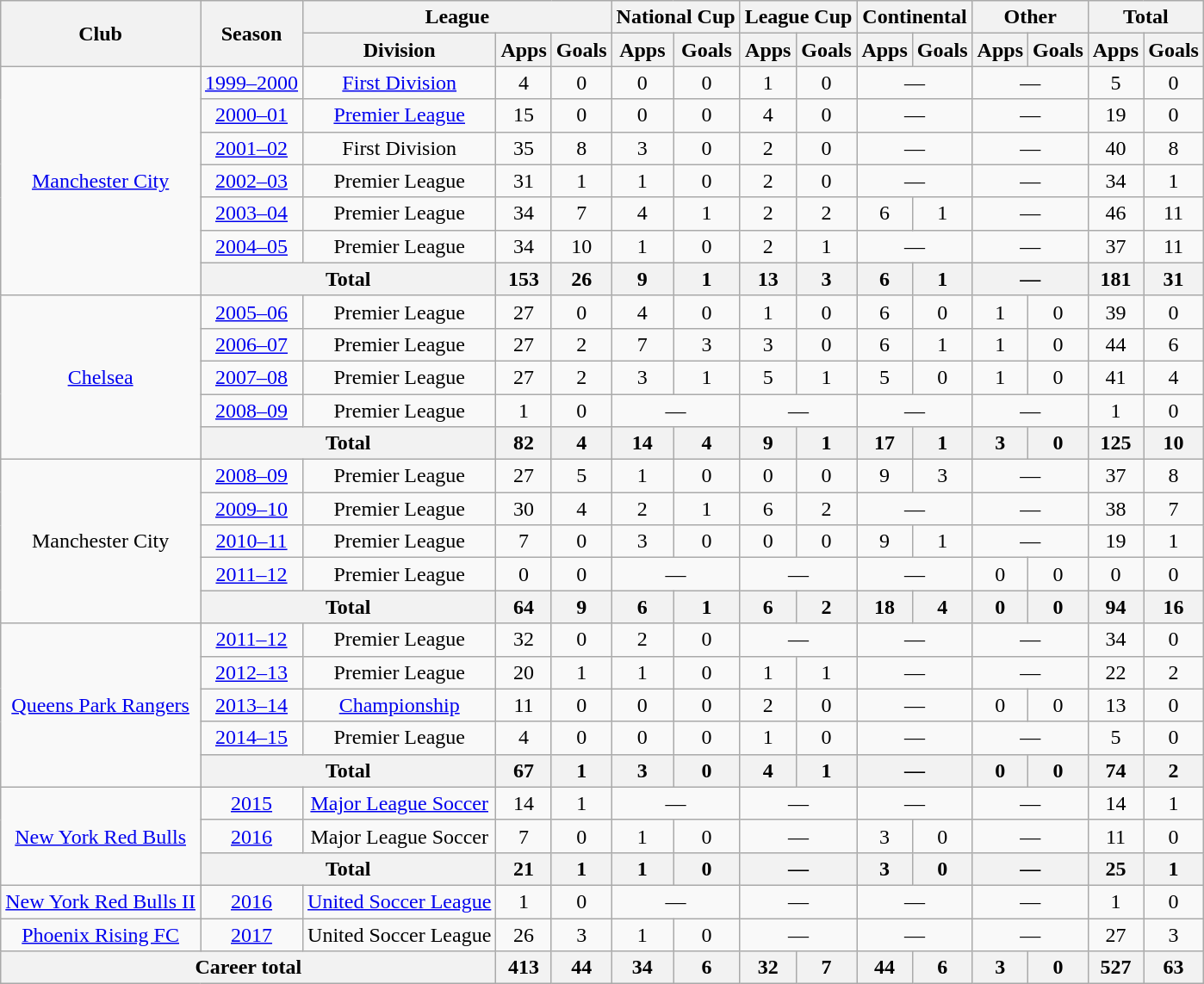<table class="wikitable" style="text-align: center;">
<tr>
<th rowspan="2">Club</th>
<th rowspan="2">Season</th>
<th colspan="3">League</th>
<th colspan="2">National Cup</th>
<th colspan="2">League Cup</th>
<th colspan="2">Continental</th>
<th colspan="2">Other</th>
<th colspan="2">Total</th>
</tr>
<tr>
<th>Division</th>
<th>Apps</th>
<th>Goals</th>
<th>Apps</th>
<th>Goals</th>
<th>Apps</th>
<th>Goals</th>
<th>Apps</th>
<th>Goals</th>
<th>Apps</th>
<th>Goals</th>
<th>Apps</th>
<th>Goals</th>
</tr>
<tr>
<td rowspan="7"><a href='#'>Manchester City</a></td>
<td><a href='#'>1999–2000</a></td>
<td><a href='#'>First Division</a></td>
<td>4</td>
<td>0</td>
<td>0</td>
<td>0</td>
<td>1</td>
<td>0</td>
<td colspan="2">—</td>
<td colspan="2">—</td>
<td>5</td>
<td>0</td>
</tr>
<tr>
<td><a href='#'>2000–01</a></td>
<td><a href='#'>Premier League</a></td>
<td>15</td>
<td>0</td>
<td>0</td>
<td>0</td>
<td>4</td>
<td>0</td>
<td colspan="2">—</td>
<td colspan="2">—</td>
<td>19</td>
<td>0</td>
</tr>
<tr>
<td><a href='#'>2001–02</a></td>
<td>First Division</td>
<td>35</td>
<td>8</td>
<td>3</td>
<td>0</td>
<td>2</td>
<td>0</td>
<td colspan="2">—</td>
<td colspan="2">—</td>
<td>40</td>
<td>8</td>
</tr>
<tr>
<td><a href='#'>2002–03</a></td>
<td>Premier League</td>
<td>31</td>
<td>1</td>
<td>1</td>
<td>0</td>
<td>2</td>
<td>0</td>
<td colspan="2">—</td>
<td colspan="2">—</td>
<td>34</td>
<td>1</td>
</tr>
<tr>
<td><a href='#'>2003–04</a></td>
<td>Premier League</td>
<td>34</td>
<td>7</td>
<td>4</td>
<td>1</td>
<td>2</td>
<td>2</td>
<td>6</td>
<td>1</td>
<td colspan="2">—</td>
<td>46</td>
<td>11</td>
</tr>
<tr>
<td><a href='#'>2004–05</a></td>
<td>Premier League</td>
<td>34</td>
<td>10</td>
<td>1</td>
<td>0</td>
<td>2</td>
<td>1</td>
<td colspan="2">—</td>
<td colspan="2">—</td>
<td>37</td>
<td>11</td>
</tr>
<tr>
<th colspan="2">Total</th>
<th>153</th>
<th>26</th>
<th>9</th>
<th>1</th>
<th>13</th>
<th>3</th>
<th>6</th>
<th>1</th>
<th colspan="2">—</th>
<th>181</th>
<th>31</th>
</tr>
<tr>
<td rowspan="5"><a href='#'>Chelsea</a></td>
<td><a href='#'>2005–06</a></td>
<td>Premier League</td>
<td>27</td>
<td>0</td>
<td>4</td>
<td>0</td>
<td>1</td>
<td>0</td>
<td>6</td>
<td>0</td>
<td>1</td>
<td>0</td>
<td>39</td>
<td>0</td>
</tr>
<tr>
<td><a href='#'>2006–07</a></td>
<td>Premier League</td>
<td>27</td>
<td>2</td>
<td>7</td>
<td>3</td>
<td>3</td>
<td>0</td>
<td>6</td>
<td>1</td>
<td>1</td>
<td>0</td>
<td>44</td>
<td>6</td>
</tr>
<tr>
<td><a href='#'>2007–08</a></td>
<td>Premier League</td>
<td>27</td>
<td>2</td>
<td>3</td>
<td>1</td>
<td>5</td>
<td>1</td>
<td>5</td>
<td>0</td>
<td>1</td>
<td>0</td>
<td>41</td>
<td>4</td>
</tr>
<tr>
<td><a href='#'>2008–09</a></td>
<td>Premier League</td>
<td>1</td>
<td>0</td>
<td colspan="2">—</td>
<td colspan="2">—</td>
<td colspan="2">—</td>
<td colspan="2">—</td>
<td>1</td>
<td>0</td>
</tr>
<tr>
<th colspan="2">Total</th>
<th>82</th>
<th>4</th>
<th>14</th>
<th>4</th>
<th>9</th>
<th>1</th>
<th>17</th>
<th>1</th>
<th>3</th>
<th>0</th>
<th>125</th>
<th>10</th>
</tr>
<tr>
<td rowspan="5">Manchester City</td>
<td><a href='#'>2008–09</a></td>
<td>Premier League</td>
<td>27</td>
<td>5</td>
<td>1</td>
<td>0</td>
<td>0</td>
<td>0</td>
<td>9</td>
<td>3</td>
<td colspan="2">—</td>
<td>37</td>
<td>8</td>
</tr>
<tr>
<td><a href='#'>2009–10</a></td>
<td>Premier League</td>
<td>30</td>
<td>4</td>
<td>2</td>
<td>1</td>
<td>6</td>
<td>2</td>
<td colspan="2">—</td>
<td colspan="2">—</td>
<td>38</td>
<td>7</td>
</tr>
<tr>
<td><a href='#'>2010–11</a></td>
<td>Premier League</td>
<td>7</td>
<td>0</td>
<td>3</td>
<td>0</td>
<td>0</td>
<td>0</td>
<td>9</td>
<td>1</td>
<td colspan="2">—</td>
<td>19</td>
<td>1</td>
</tr>
<tr>
<td><a href='#'>2011–12</a></td>
<td>Premier League</td>
<td>0</td>
<td>0</td>
<td colspan="2">—</td>
<td colspan="2">—</td>
<td colspan="2">—</td>
<td>0</td>
<td>0</td>
<td>0</td>
<td>0</td>
</tr>
<tr>
<th colspan="2">Total</th>
<th>64</th>
<th>9</th>
<th>6</th>
<th>1</th>
<th>6</th>
<th>2</th>
<th>18</th>
<th>4</th>
<th>0</th>
<th>0</th>
<th>94</th>
<th>16</th>
</tr>
<tr>
<td rowspan="5"><a href='#'>Queens Park Rangers</a></td>
<td><a href='#'>2011–12</a></td>
<td>Premier League</td>
<td>32</td>
<td>0</td>
<td>2</td>
<td>0</td>
<td colspan="2">—</td>
<td colspan="2">—</td>
<td colspan="2">—</td>
<td>34</td>
<td>0</td>
</tr>
<tr>
<td><a href='#'>2012–13</a></td>
<td>Premier League</td>
<td>20</td>
<td>1</td>
<td>1</td>
<td>0</td>
<td>1</td>
<td>1</td>
<td colspan="2">—</td>
<td colspan="2">—</td>
<td>22</td>
<td>2</td>
</tr>
<tr>
<td><a href='#'>2013–14</a></td>
<td><a href='#'>Championship</a></td>
<td>11</td>
<td>0</td>
<td>0</td>
<td>0</td>
<td>2</td>
<td>0</td>
<td colspan="2">—</td>
<td>0</td>
<td>0</td>
<td>13</td>
<td>0</td>
</tr>
<tr>
<td><a href='#'>2014–15</a></td>
<td>Premier League</td>
<td>4</td>
<td>0</td>
<td>0</td>
<td>0</td>
<td>1</td>
<td>0</td>
<td colspan="2">—</td>
<td colspan="2">—</td>
<td>5</td>
<td>0</td>
</tr>
<tr>
<th colspan="2">Total</th>
<th>67</th>
<th>1</th>
<th>3</th>
<th>0</th>
<th>4</th>
<th>1</th>
<th colspan="2">—</th>
<th>0</th>
<th>0</th>
<th>74</th>
<th>2</th>
</tr>
<tr>
<td rowspan="3"><a href='#'>New York Red Bulls</a></td>
<td><a href='#'>2015</a></td>
<td><a href='#'>Major League Soccer</a></td>
<td>14</td>
<td>1</td>
<td colspan="2">—</td>
<td colspan="2">—</td>
<td colspan="2">—</td>
<td colspan="2">—</td>
<td>14</td>
<td>1</td>
</tr>
<tr>
<td><a href='#'>2016</a></td>
<td>Major League Soccer</td>
<td>7</td>
<td>0</td>
<td>1</td>
<td>0</td>
<td colspan="2">—</td>
<td>3</td>
<td>0</td>
<td colspan="2">—</td>
<td>11</td>
<td>0</td>
</tr>
<tr>
<th colspan="2">Total</th>
<th>21</th>
<th>1</th>
<th>1</th>
<th>0</th>
<th colspan="2">—</th>
<th>3</th>
<th>0</th>
<th colspan="2">—</th>
<th>25</th>
<th>1</th>
</tr>
<tr>
<td><a href='#'>New York Red Bulls II</a></td>
<td><a href='#'>2016</a></td>
<td><a href='#'>United Soccer League</a></td>
<td>1</td>
<td>0</td>
<td colspan="2">—</td>
<td colspan="2">—</td>
<td colspan="2">—</td>
<td colspan="2">—</td>
<td>1</td>
<td>0</td>
</tr>
<tr>
<td><a href='#'>Phoenix Rising FC</a></td>
<td><a href='#'>2017</a></td>
<td>United Soccer League</td>
<td>26</td>
<td>3</td>
<td>1</td>
<td>0</td>
<td colspan="2">—</td>
<td colspan="2">—</td>
<td colspan="2">—</td>
<td>27</td>
<td>3</td>
</tr>
<tr>
<th colspan="3">Career total</th>
<th>413</th>
<th>44</th>
<th>34</th>
<th>6</th>
<th>32</th>
<th>7</th>
<th>44</th>
<th>6</th>
<th>3</th>
<th>0</th>
<th>527</th>
<th>63</th>
</tr>
</table>
